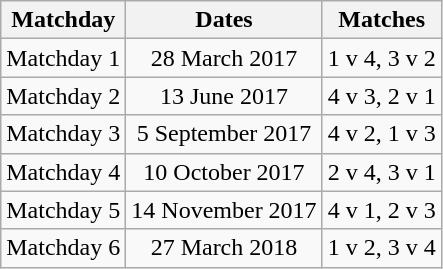<table class="wikitable" style="text-align:center">
<tr>
<th>Matchday</th>
<th>Dates</th>
<th>Matches</th>
</tr>
<tr>
<td>Matchday 1</td>
<td>28 March 2017</td>
<td>1 v 4, 3 v 2</td>
</tr>
<tr>
<td>Matchday 2</td>
<td>13 June 2017</td>
<td>4 v 3, 2 v 1</td>
</tr>
<tr>
<td>Matchday 3</td>
<td>5 September 2017</td>
<td>4 v 2, 1 v 3</td>
</tr>
<tr>
<td>Matchday 4</td>
<td>10 October 2017</td>
<td>2 v 4, 3 v 1</td>
</tr>
<tr>
<td>Matchday 5</td>
<td>14 November 2017</td>
<td>4 v 1, 2 v 3</td>
</tr>
<tr>
<td>Matchday 6</td>
<td>27 March 2018</td>
<td>1 v 2, 3 v 4</td>
</tr>
</table>
